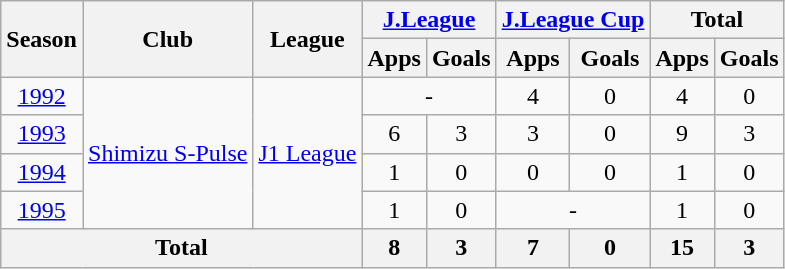<table class="wikitable" style="text-align: center; margin-bottom: 10px;">
<tr>
<th rowspan="2">Season</th>
<th rowspan="2">Club</th>
<th rowspan="2">League</th>
<th colspan="2"><a href='#'>J.League</a></th>
<th colspan="2"><a href='#'>J.League Cup</a></th>
<th colspan="2">Total</th>
</tr>
<tr>
<th>Apps</th>
<th>Goals</th>
<th>Apps</th>
<th>Goals</th>
<th>Apps</th>
<th>Goals</th>
</tr>
<tr>
<td><a href='#'>1992</a></td>
<td rowspan="4"><a href='#'>Shimizu S-Pulse</a></td>
<td rowspan="4"><a href='#'>J1 League</a></td>
<td colspan="2">-</td>
<td>4</td>
<td>0</td>
<td>4</td>
<td>0</td>
</tr>
<tr>
<td><a href='#'>1993</a></td>
<td>6</td>
<td>3</td>
<td>3</td>
<td>0</td>
<td>9</td>
<td>3</td>
</tr>
<tr>
<td><a href='#'>1994</a></td>
<td>1</td>
<td>0</td>
<td>0</td>
<td>0</td>
<td>1</td>
<td>0</td>
</tr>
<tr>
<td><a href='#'>1995</a></td>
<td>1</td>
<td>0</td>
<td colspan="2">-</td>
<td>1</td>
<td>0</td>
</tr>
<tr>
<th colspan="3">Total</th>
<th>8</th>
<th>3</th>
<th>7</th>
<th>0</th>
<th>15</th>
<th>3</th>
</tr>
</table>
